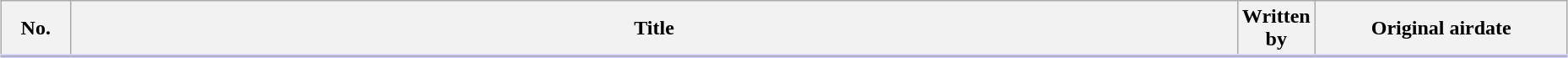<table class="wikitable" style="width:98%; margin:auto; background:#FFF;">
<tr style="border-bottom: 3px solid #CCF;">
<th style="width:3em;">No.</th>
<th>Title</th>
<th style="width:3em;">Written by</th>
<th style="width:12em;">Original airdate</th>
</tr>
<tr>
</tr>
</table>
